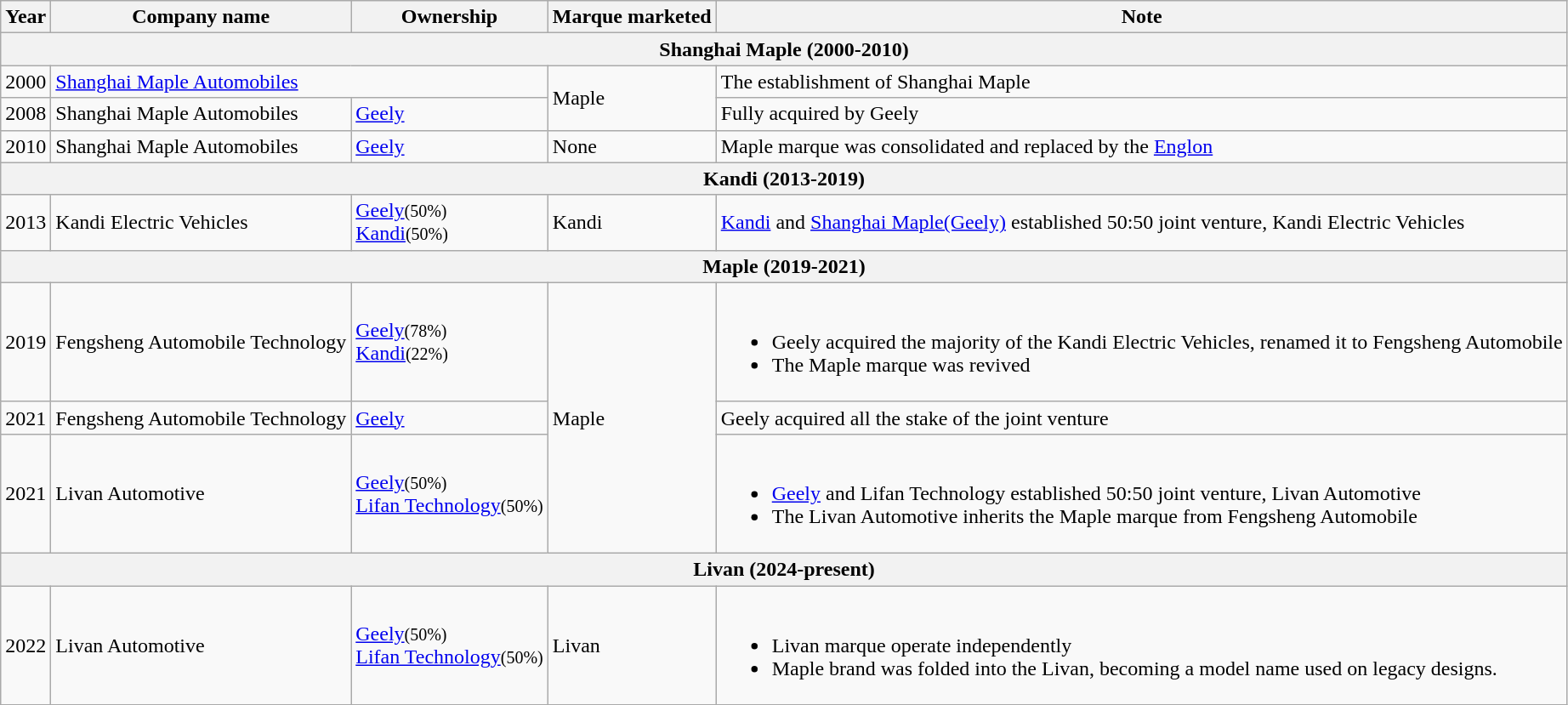<table class="wikitable">
<tr>
<th>Year</th>
<th>Company name</th>
<th>Ownership</th>
<th>Marque marketed</th>
<th>Note</th>
</tr>
<tr>
<th colspan="5">Shanghai Maple (2000-2010)</th>
</tr>
<tr>
<td>2000</td>
<td colspan="2"><a href='#'>Shanghai Maple Automobiles</a></td>
<td rowspan="2">Maple</td>
<td>The establishment of Shanghai Maple</td>
</tr>
<tr>
<td>2008</td>
<td>Shanghai Maple Automobiles</td>
<td><a href='#'>Geely</a></td>
<td>Fully acquired by Geely</td>
</tr>
<tr>
<td>2010</td>
<td>Shanghai Maple Automobiles</td>
<td><a href='#'>Geely</a></td>
<td>None</td>
<td>Maple marque was consolidated and replaced by the <a href='#'>Englon</a></td>
</tr>
<tr>
<th colspan="5">Kandi (2013-2019)</th>
</tr>
<tr>
<td>2013</td>
<td>Kandi Electric Vehicles</td>
<td><a href='#'>Geely</a><small>(50%)</small><br><a href='#'>Kandi</a><small>(50%)</small></td>
<td>Kandi</td>
<td><a href='#'>Kandi</a> and <a href='#'>Shanghai Maple(Geely)</a> established 50:50 joint venture, Kandi Electric Vehicles</td>
</tr>
<tr>
<th colspan="5">Maple (2019-2021)</th>
</tr>
<tr>
<td>2019</td>
<td>Fengsheng Automobile Technology</td>
<td><a href='#'>Geely</a><small>(78%)</small><br><a href='#'>Kandi</a><small>(22%)</small></td>
<td rowspan="3">Maple</td>
<td><br><ul><li>Geely acquired the majority of the Kandi Electric Vehicles, renamed it to Fengsheng Automobile</li><li>The Maple marque was revived</li></ul></td>
</tr>
<tr>
<td>2021</td>
<td>Fengsheng Automobile Technology</td>
<td><a href='#'>Geely</a></td>
<td>Geely acquired all the stake of the joint venture</td>
</tr>
<tr>
<td>2021</td>
<td>Livan Automotive</td>
<td><a href='#'>Geely</a><small>(50%)</small><br><a href='#'>Lifan Technology</a><small>(50%)</small></td>
<td><br><ul><li><a href='#'>Geely</a> and Lifan Technology established 50:50 joint venture, Livan Automotive</li><li>The Livan Automotive inherits the Maple marque from Fengsheng Automobile</li></ul></td>
</tr>
<tr>
<th colspan="5">Livan (2024-present)</th>
</tr>
<tr>
<td>2022</td>
<td>Livan Automotive</td>
<td><a href='#'>Geely</a><small>(50%)</small><br><a href='#'>Lifan Technology</a><small>(50%)</small></td>
<td>Livan</td>
<td><br><ul><li>Livan marque operate independently</li><li>Maple brand was folded into the Livan, becoming a model name used on legacy designs.</li></ul></td>
</tr>
</table>
